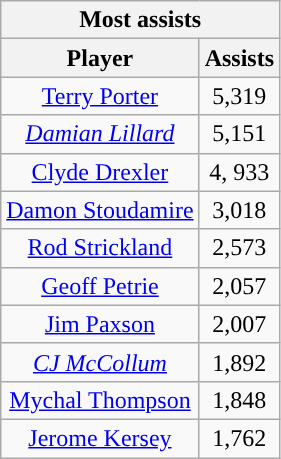<table class="wikitable sortable" style="text-align:center">
<tr>
<th colspan="2" style="text-align:center; ">Most assists</th>
</tr>
<tr>
<th style="text-align:center; ">Player</th>
<th style="text-align:center; ">Assists</th>
</tr>
<tr>
<td><a href='#'>Terry Porter</a></td>
<td>5,319</td>
</tr>
<tr>
<td><em><a href='#'>Damian Lillard</a></em></td>
<td>5,151</td>
</tr>
<tr>
<td><a href='#'>Clyde Drexler</a></td>
<td>4, 933</td>
</tr>
<tr>
<td><a href='#'>Damon Stoudamire</a></td>
<td>3,018</td>
</tr>
<tr>
<td><a href='#'>Rod Strickland</a></td>
<td>2,573</td>
</tr>
<tr>
<td><a href='#'>Geoff Petrie</a></td>
<td>2,057</td>
</tr>
<tr>
<td><a href='#'>Jim Paxson</a></td>
<td>2,007</td>
</tr>
<tr>
<td><em><a href='#'>CJ McCollum</a></em></td>
<td>1,892</td>
</tr>
<tr>
<td><a href='#'>Mychal Thompson</a></td>
<td>1,848</td>
</tr>
<tr>
<td><a href='#'>Jerome Kersey</a></td>
<td>1,762</td>
</tr>
</table>
